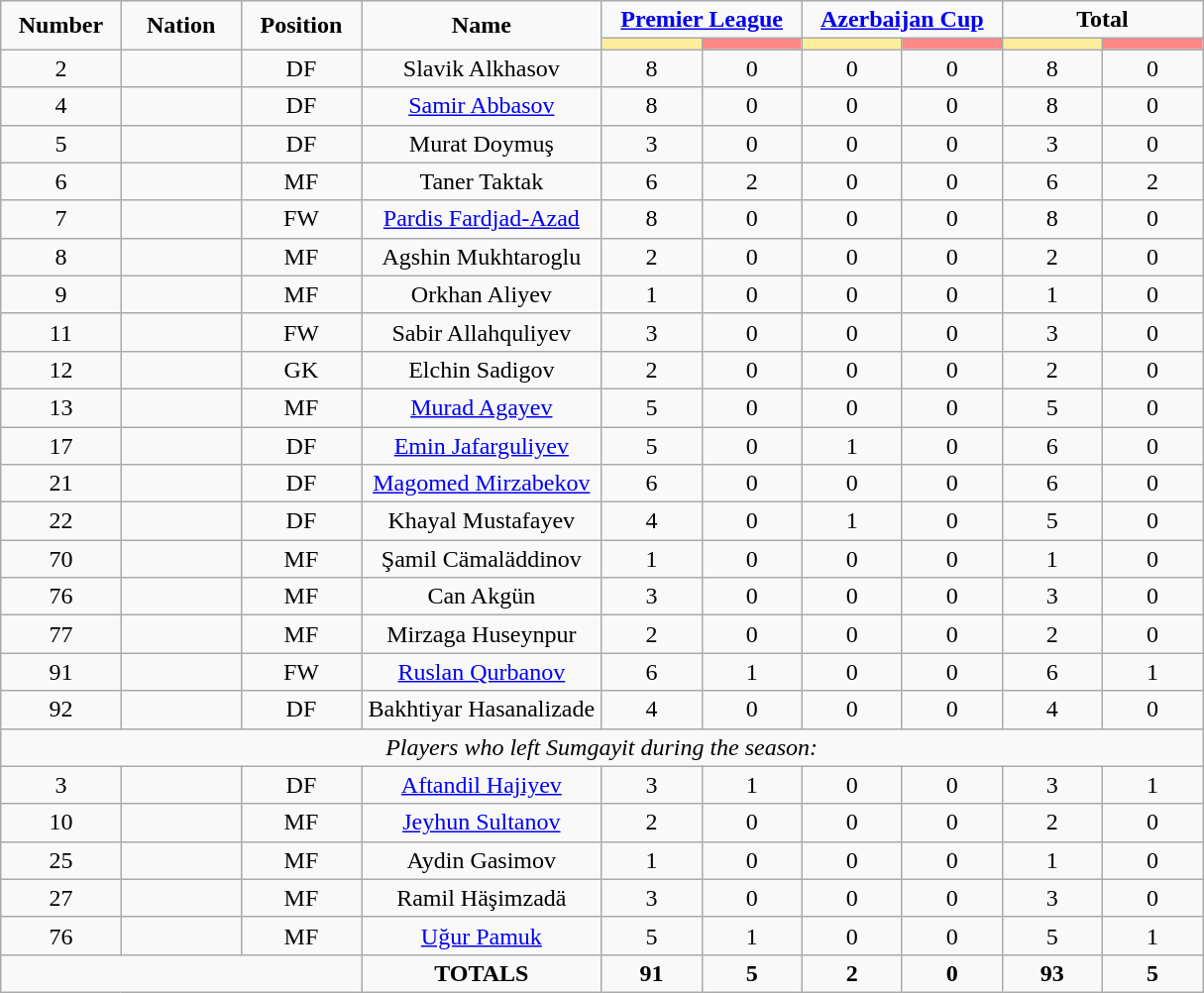<table class="wikitable" style="font-size: 100%; text-align: center;">
<tr>
<td rowspan="2" width="10%" align="center"><strong>Number</strong></td>
<td rowspan="2" width="10%" align="center"><strong>Nation</strong></td>
<td rowspan="2" width="10%" align="center"><strong>Position</strong></td>
<td rowspan="2" width="20%" align="center"><strong>Name</strong></td>
<td colspan="2" align="center"><strong><a href='#'>Premier League</a></strong></td>
<td colspan="2" align="center"><strong><a href='#'>Azerbaijan Cup</a></strong></td>
<td colspan="2" align="center"><strong>Total</strong></td>
</tr>
<tr>
<th width=60 style="background: #FFEE99"></th>
<th width=60 style="background: #FF8888"></th>
<th width=60 style="background: #FFEE99"></th>
<th width=60 style="background: #FF8888"></th>
<th width=60 style="background: #FFEE99"></th>
<th width=60 style="background: #FF8888"></th>
</tr>
<tr>
<td>2</td>
<td></td>
<td>DF</td>
<td>Slavik Alkhasov</td>
<td>8</td>
<td>0</td>
<td>0</td>
<td>0</td>
<td>8</td>
<td>0</td>
</tr>
<tr>
<td>4</td>
<td></td>
<td>DF</td>
<td><a href='#'>Samir Abbasov</a></td>
<td>8</td>
<td>0</td>
<td>0</td>
<td>0</td>
<td>8</td>
<td>0</td>
</tr>
<tr>
<td>5</td>
<td></td>
<td>DF</td>
<td>Murat Doymuş</td>
<td>3</td>
<td>0</td>
<td>0</td>
<td>0</td>
<td>3</td>
<td>0</td>
</tr>
<tr>
<td>6</td>
<td></td>
<td>MF</td>
<td>Taner Taktak</td>
<td>6</td>
<td>2</td>
<td>0</td>
<td>0</td>
<td>6</td>
<td>2</td>
</tr>
<tr>
<td>7</td>
<td></td>
<td>FW</td>
<td><a href='#'>Pardis Fardjad-Azad</a></td>
<td>8</td>
<td>0</td>
<td>0</td>
<td>0</td>
<td>8</td>
<td>0</td>
</tr>
<tr>
<td>8</td>
<td></td>
<td>MF</td>
<td>Agshin Mukhtaroglu</td>
<td>2</td>
<td>0</td>
<td>0</td>
<td>0</td>
<td>2</td>
<td>0</td>
</tr>
<tr>
<td>9</td>
<td></td>
<td>MF</td>
<td>Orkhan Aliyev</td>
<td>1</td>
<td>0</td>
<td>0</td>
<td>0</td>
<td>1</td>
<td>0</td>
</tr>
<tr>
<td>11</td>
<td></td>
<td>FW</td>
<td>Sabir Allahquliyev</td>
<td>3</td>
<td>0</td>
<td>0</td>
<td>0</td>
<td>3</td>
<td>0</td>
</tr>
<tr>
<td>12</td>
<td></td>
<td>GK</td>
<td>Elchin Sadigov</td>
<td>2</td>
<td>0</td>
<td>0</td>
<td>0</td>
<td>2</td>
<td>0</td>
</tr>
<tr>
<td>13</td>
<td></td>
<td>MF</td>
<td><a href='#'>Murad Agayev</a></td>
<td>5</td>
<td>0</td>
<td>0</td>
<td>0</td>
<td>5</td>
<td>0</td>
</tr>
<tr>
<td>17</td>
<td></td>
<td>DF</td>
<td><a href='#'>Emin Jafarguliyev</a></td>
<td>5</td>
<td>0</td>
<td>1</td>
<td>0</td>
<td>6</td>
<td>0</td>
</tr>
<tr>
<td>21</td>
<td></td>
<td>DF</td>
<td><a href='#'>Magomed Mirzabekov</a></td>
<td>6</td>
<td>0</td>
<td>0</td>
<td>0</td>
<td>6</td>
<td>0</td>
</tr>
<tr>
<td>22</td>
<td></td>
<td>DF</td>
<td>Khayal Mustafayev</td>
<td>4</td>
<td>0</td>
<td>1</td>
<td>0</td>
<td>5</td>
<td>0</td>
</tr>
<tr>
<td>70</td>
<td></td>
<td>MF</td>
<td>Şamil Cämaläddinov</td>
<td>1</td>
<td>0</td>
<td>0</td>
<td>0</td>
<td>1</td>
<td>0</td>
</tr>
<tr>
<td>76</td>
<td></td>
<td>MF</td>
<td>Can Akgün</td>
<td>3</td>
<td>0</td>
<td>0</td>
<td>0</td>
<td>3</td>
<td>0</td>
</tr>
<tr>
<td>77</td>
<td></td>
<td>MF</td>
<td>Mirzaga Huseynpur</td>
<td>2</td>
<td>0</td>
<td>0</td>
<td>0</td>
<td>2</td>
<td>0</td>
</tr>
<tr>
<td>91</td>
<td></td>
<td>FW</td>
<td><a href='#'>Ruslan Qurbanov</a></td>
<td>6</td>
<td>1</td>
<td>0</td>
<td>0</td>
<td>6</td>
<td>1</td>
</tr>
<tr>
<td>92</td>
<td></td>
<td>DF</td>
<td>Bakhtiyar Hasanalizade</td>
<td>4</td>
<td>0</td>
<td>0</td>
<td>0</td>
<td>4</td>
<td>0</td>
</tr>
<tr>
<td colspan="14"><em>Players who left Sumgayit during the season:</em></td>
</tr>
<tr>
<td>3</td>
<td></td>
<td>DF</td>
<td><a href='#'>Aftandil Hajiyev</a></td>
<td>3</td>
<td>1</td>
<td>0</td>
<td>0</td>
<td>3</td>
<td>1</td>
</tr>
<tr>
<td>10</td>
<td></td>
<td>MF</td>
<td><a href='#'>Jeyhun Sultanov</a></td>
<td>2</td>
<td>0</td>
<td>0</td>
<td>0</td>
<td>2</td>
<td>0</td>
</tr>
<tr>
<td>25</td>
<td></td>
<td>MF</td>
<td>Aydin Gasimov</td>
<td>1</td>
<td>0</td>
<td>0</td>
<td>0</td>
<td>1</td>
<td>0</td>
</tr>
<tr>
<td>27</td>
<td></td>
<td>MF</td>
<td>Ramil Häşimzadä</td>
<td>3</td>
<td>0</td>
<td>0</td>
<td>0</td>
<td>3</td>
<td>0</td>
</tr>
<tr>
<td>76</td>
<td></td>
<td>MF</td>
<td><a href='#'>Uğur Pamuk</a></td>
<td>5</td>
<td>1</td>
<td>0</td>
<td>0</td>
<td>5</td>
<td>1</td>
</tr>
<tr>
<td colspan="3"></td>
<td><strong>TOTALS</strong></td>
<td><strong>91</strong></td>
<td><strong>5</strong></td>
<td><strong>2</strong></td>
<td><strong>0</strong></td>
<td><strong>93</strong></td>
<td><strong>5</strong></td>
</tr>
</table>
